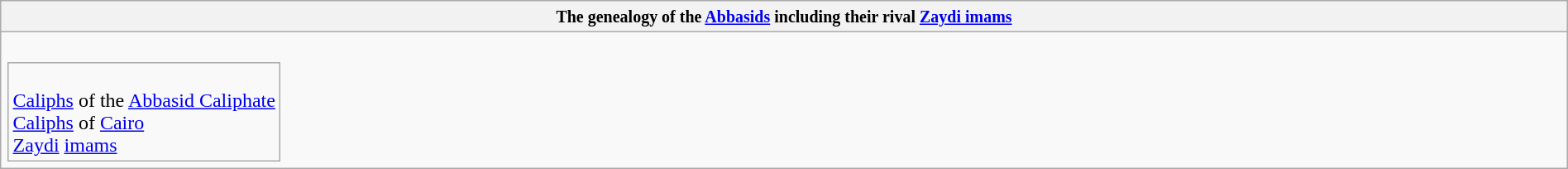<table class="wikitable collapsible collapsed" border="1" style="width:100%; text-align:center;">
<tr>
<th><small>The genealogy of the <a href='#'>Abbasids</a> including their rival <a href='#'>Zaydi imams</a> </small></th>
</tr>
<tr>
<td><br><table - style="vertical-align:top">
<tr>
<td colspan=100% style="text-align:left"><br> <a href='#'>Caliphs</a> of the <a href='#'>Abbasid Caliphate</a><br>
 <a href='#'>Caliphs</a> of <a href='#'>Cairo</a><br>
 <a href='#'>Zaydi</a> <a href='#'>imams</a></td>
</tr>
</table>





































































</td>
</tr>
</table>
